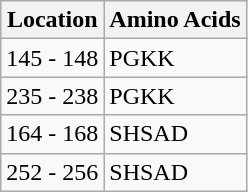<table class="wikitable">
<tr>
<th>Location</th>
<th>Amino Acids</th>
</tr>
<tr>
<td>145 - 148</td>
<td>PGKK</td>
</tr>
<tr>
<td>235 - 238</td>
<td>PGKK</td>
</tr>
<tr>
<td>164 - 168</td>
<td>SHSAD</td>
</tr>
<tr>
<td>252 - 256</td>
<td>SHSAD</td>
</tr>
</table>
